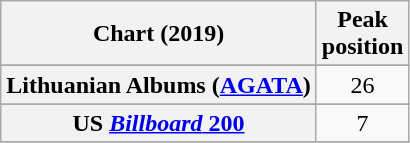<table class="wikitable sortable plainrowheaders" style="text-align:center">
<tr>
<th scope="col">Chart (2019)</th>
<th scope="col">Peak<br> position</th>
</tr>
<tr>
</tr>
<tr>
</tr>
<tr>
</tr>
<tr>
</tr>
<tr>
</tr>
<tr>
</tr>
<tr>
</tr>
<tr>
</tr>
<tr>
<th scope="row">Lithuanian Albums (<a href='#'>AGATA</a>)</th>
<td>26</td>
</tr>
<tr>
</tr>
<tr>
</tr>
<tr>
</tr>
<tr>
</tr>
<tr>
<th scope="row">US <a href='#'><em>Billboard</em> 200</a></th>
<td>7</td>
</tr>
<tr>
</tr>
</table>
